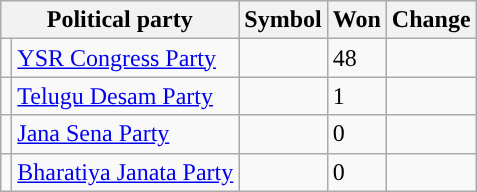<table CLASS="sortable wikitable">
<tr>
<th colspan="2">Political party</th>
<th>Symbol</th>
<th>Won</th>
<th>Change</th>
</tr>
<tr>
<td></td>
<td><a href='#'>YSR Congress Party</a></td>
<td></td>
<td>48</td>
<td></td>
</tr>
<tr>
<td></td>
<td><a href='#'>Telugu Desam Party</a></td>
<td></td>
<td>1</td>
<td></td>
</tr>
<tr>
<td></td>
<td><a href='#'>Jana Sena Party</a></td>
<td></td>
<td>0</td>
<td></td>
</tr>
<tr>
<td></td>
<td><a href='#'>Bharatiya Janata Party</a></td>
<td></td>
<td>0</td>
<td></td>
</tr>
</table>
